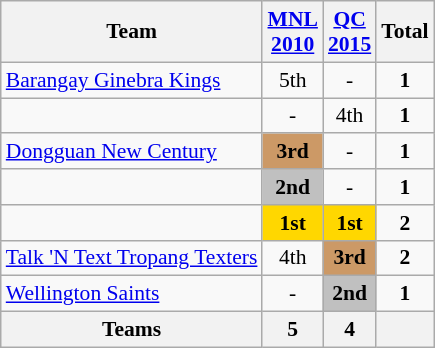<table class="wikitable" style="text-align:center; font-size:90%">
<tr bgcolor=>
<th>Team</th>
<th><a href='#'>MNL</a><br><a href='#'>2010</a></th>
<th><a href='#'>QC</a><br><a href='#'>2015</a></th>
<th>Total</th>
</tr>
<tr>
<td align=left> <a href='#'>Barangay Ginebra Kings</a></td>
<td>5th</td>
<td>-</td>
<td><strong>1</strong></td>
</tr>
<tr>
<td align=left></td>
<td>-</td>
<td>4th</td>
<td><strong>1</strong></td>
</tr>
<tr>
<td align=left> <a href='#'>Dongguan New Century</a></td>
<td bgcolor=cc9966><strong>3rd</strong></td>
<td>-</td>
<td><strong>1</strong></td>
</tr>
<tr>
<td align=left></td>
<td bgcolor=silver><strong>2nd</strong></td>
<td>-</td>
<td><strong>1</strong></td>
</tr>
<tr>
<td align=left></td>
<td bgcolor=gold><strong>1st</strong></td>
<td bgcolor=gold><strong>1st</strong></td>
<td><strong>2</strong></td>
</tr>
<tr>
<td align=left> <a href='#'>Talk 'N Text Tropang Texters</a></td>
<td>4th</td>
<td bgcolor=cc9966><strong>3rd</strong></td>
<td><strong>2</strong></td>
</tr>
<tr>
<td align=left> <a href='#'>Wellington Saints</a></td>
<td>-</td>
<td bgcolor=silver><strong>2nd</strong></td>
<td><strong>1</strong></td>
</tr>
<tr>
<th>Teams</th>
<th>5</th>
<th>4</th>
<th></th>
</tr>
</table>
